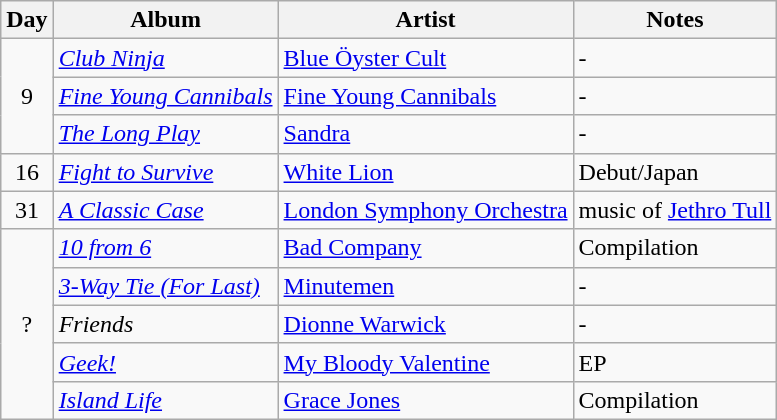<table class="wikitable">
<tr>
<th>Day</th>
<th>Album</th>
<th>Artist</th>
<th>Notes</th>
</tr>
<tr>
<td rowspan="3" align="center">9</td>
<td><em><a href='#'>Club Ninja</a></em></td>
<td><a href='#'>Blue Öyster Cult</a></td>
<td>-</td>
</tr>
<tr>
<td><em><a href='#'>Fine Young Cannibals</a></em></td>
<td><a href='#'>Fine Young Cannibals</a></td>
<td>-</td>
</tr>
<tr>
<td><em><a href='#'>The Long Play</a></em></td>
<td><a href='#'>Sandra</a></td>
<td>-</td>
</tr>
<tr>
<td rowspan="1" align="center">16</td>
<td><em><a href='#'>Fight to Survive</a></em></td>
<td><a href='#'>White Lion</a></td>
<td>Debut/Japan</td>
</tr>
<tr>
<td rowspan="1" align="center">31</td>
<td><em><a href='#'>A Classic Case</a></em></td>
<td><a href='#'>London Symphony Orchestra</a></td>
<td>music of <a href='#'>Jethro Tull</a></td>
</tr>
<tr>
<td rowspan="5" align="center">?</td>
<td><em><a href='#'>10 from 6</a></em></td>
<td><a href='#'>Bad Company</a></td>
<td>Compilation</td>
</tr>
<tr>
<td><em><a href='#'>3-Way Tie (For Last)</a></em></td>
<td><a href='#'>Minutemen</a></td>
<td>-</td>
</tr>
<tr>
<td><em>Friends</em></td>
<td><a href='#'>Dionne Warwick</a></td>
<td>-</td>
</tr>
<tr>
<td><em><a href='#'>Geek!</a></em></td>
<td><a href='#'>My Bloody Valentine</a></td>
<td>EP</td>
</tr>
<tr>
<td><em><a href='#'>Island Life</a></em></td>
<td><a href='#'>Grace Jones</a></td>
<td>Compilation</td>
</tr>
</table>
